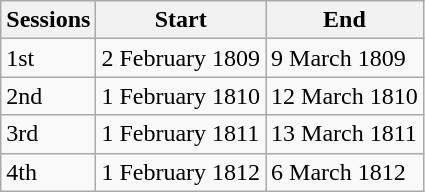<table class="wikitable">
<tr>
<th>Sessions</th>
<th>Start</th>
<th>End</th>
</tr>
<tr>
<td>1st</td>
<td>2 February 1809</td>
<td>9 March 1809</td>
</tr>
<tr>
<td>2nd</td>
<td>1 February 1810</td>
<td>12 March 1810</td>
</tr>
<tr>
<td>3rd</td>
<td>1 February 1811</td>
<td>13 March 1811</td>
</tr>
<tr>
<td>4th</td>
<td>1 February 1812</td>
<td>6 March 1812</td>
</tr>
</table>
